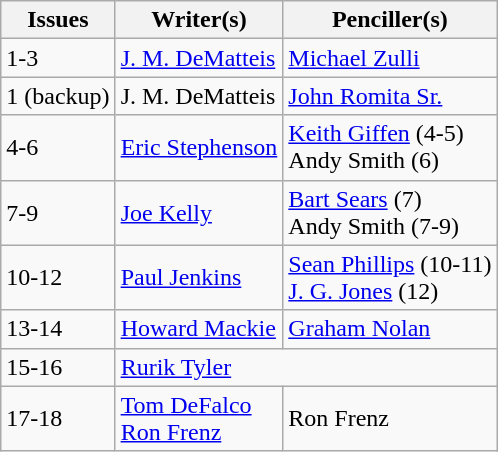<table class="wikitable">
<tr>
<th>Issues</th>
<th>Writer(s)</th>
<th>Penciller(s)</th>
</tr>
<tr>
<td>1-3</td>
<td><a href='#'>J. M. DeMatteis</a></td>
<td><a href='#'>Michael Zulli</a></td>
</tr>
<tr>
<td>1 (backup)</td>
<td>J. M. DeMatteis</td>
<td><a href='#'>John Romita Sr.</a></td>
</tr>
<tr>
<td>4-6</td>
<td><a href='#'>Eric Stephenson</a></td>
<td><a href='#'>Keith Giffen</a> (4-5)<br>Andy Smith (6)</td>
</tr>
<tr>
<td>7-9</td>
<td><a href='#'>Joe Kelly</a></td>
<td><a href='#'>Bart Sears</a> (7)<br>Andy Smith (7-9)</td>
</tr>
<tr>
<td>10-12</td>
<td><a href='#'>Paul Jenkins</a></td>
<td><a href='#'>Sean Phillips</a> (10-11)<br><a href='#'>J. G. Jones</a> (12)</td>
</tr>
<tr>
<td>13-14</td>
<td><a href='#'>Howard Mackie</a></td>
<td><a href='#'>Graham Nolan</a></td>
</tr>
<tr>
<td>15-16</td>
<td colspan="2"><a href='#'>Rurik Tyler</a></td>
</tr>
<tr>
<td>17-18</td>
<td><a href='#'>Tom DeFalco</a><br><a href='#'>Ron Frenz</a></td>
<td>Ron Frenz</td>
</tr>
</table>
